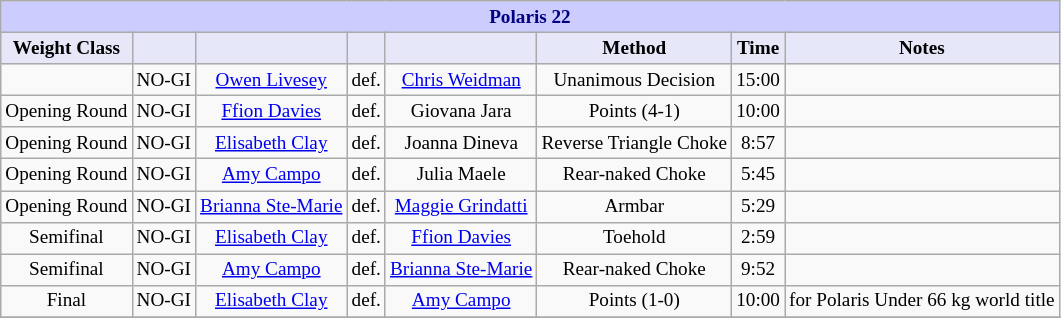<table class="wikitable" style="font-size: 80%;">
<tr>
<th colspan="9" style="background-color: #ccf; color: #000080; text-align: center;"><strong>Polaris 22</strong></th>
</tr>
<tr>
<th colspan="1" style="background-color: #E6E8FA; color: #000000; text-align: center;">Weight Class</th>
<th colspan="1" style="background-color: #E6E8FA; color: #000000; text-align: center;"></th>
<th colspan="1" style="background-color: #E6E8FA; color: #000000; text-align: center;"></th>
<th colspan="1" style="background-color: #E6E8FA; color: #000000; text-align: center;"></th>
<th colspan="1" style="background-color: #E6E8FA; color: #000000; text-align: center;"></th>
<th colspan="1" style="background-color: #E6E8FA; color: #000000; text-align: center;">Method</th>
<th colspan="1" style="background-color: #E6E8FA; color: #000000; text-align: center;">Time</th>
<th colspan="1" style="background-color: #E6E8FA; color: #000000; text-align: center;">Notes</th>
</tr>
<tr>
<td align=center></td>
<td align=center>NO-GI</td>
<td align=center> <a href='#'>Owen Livesey</a></td>
<td align=center>def.</td>
<td align=center> <a href='#'>Chris Weidman</a></td>
<td align=center>Unanimous Decision</td>
<td align=center>15:00</td>
<td align=center></td>
</tr>
<tr>
<td align=center>Opening Round</td>
<td align=center>NO-GI</td>
<td align=center> <a href='#'>Ffion Davies</a></td>
<td align=center>def.</td>
<td align=center> Giovana Jara</td>
<td align=center>Points (4-1)</td>
<td align=center>10:00</td>
<td align=center></td>
</tr>
<tr>
<td align=center>Opening Round</td>
<td align=center>NO-GI</td>
<td align=center> <a href='#'>Elisabeth Clay</a></td>
<td align=center>def.</td>
<td align=center> Joanna Dineva</td>
<td align=center>Reverse Triangle Choke</td>
<td align=center>8:57</td>
<td align=center></td>
</tr>
<tr>
<td align=center>Opening Round</td>
<td align=center>NO-GI</td>
<td align=center> <a href='#'>Amy Campo</a></td>
<td align=center>def.</td>
<td align=center> Julia Maele</td>
<td align=center>Rear-naked Choke</td>
<td align=center>5:45</td>
<td align=center></td>
</tr>
<tr>
<td align=center>Opening Round</td>
<td align=center>NO-GI</td>
<td align=center> <a href='#'>Brianna Ste-Marie</a></td>
<td align=center>def.</td>
<td align=center> <a href='#'>Maggie Grindatti</a></td>
<td align=center>Armbar</td>
<td align=center>5:29</td>
<td align=center></td>
</tr>
<tr>
<td align=center>Semifinal</td>
<td align=center>NO-GI</td>
<td align=center> <a href='#'>Elisabeth Clay</a></td>
<td align=center>def.</td>
<td align=center> <a href='#'>Ffion Davies</a></td>
<td align=center>Toehold</td>
<td align=center>2:59</td>
<td align=center></td>
</tr>
<tr>
<td align=center>Semifinal</td>
<td align=center>NO-GI</td>
<td align=center> <a href='#'>Amy Campo</a></td>
<td align=center>def.</td>
<td align=center> <a href='#'>Brianna Ste-Marie</a></td>
<td align=center>Rear-naked Choke</td>
<td align=center>9:52</td>
<td align=center></td>
</tr>
<tr>
<td align=center>Final</td>
<td align=center>NO-GI</td>
<td align=center> <a href='#'>Elisabeth Clay</a></td>
<td align=center>def.</td>
<td align=center> <a href='#'>Amy Campo</a></td>
<td align=center>Points (1-0)</td>
<td align=center>10:00</td>
<td align=center>for Polaris Under 66 kg world title</td>
</tr>
<tr>
</tr>
</table>
